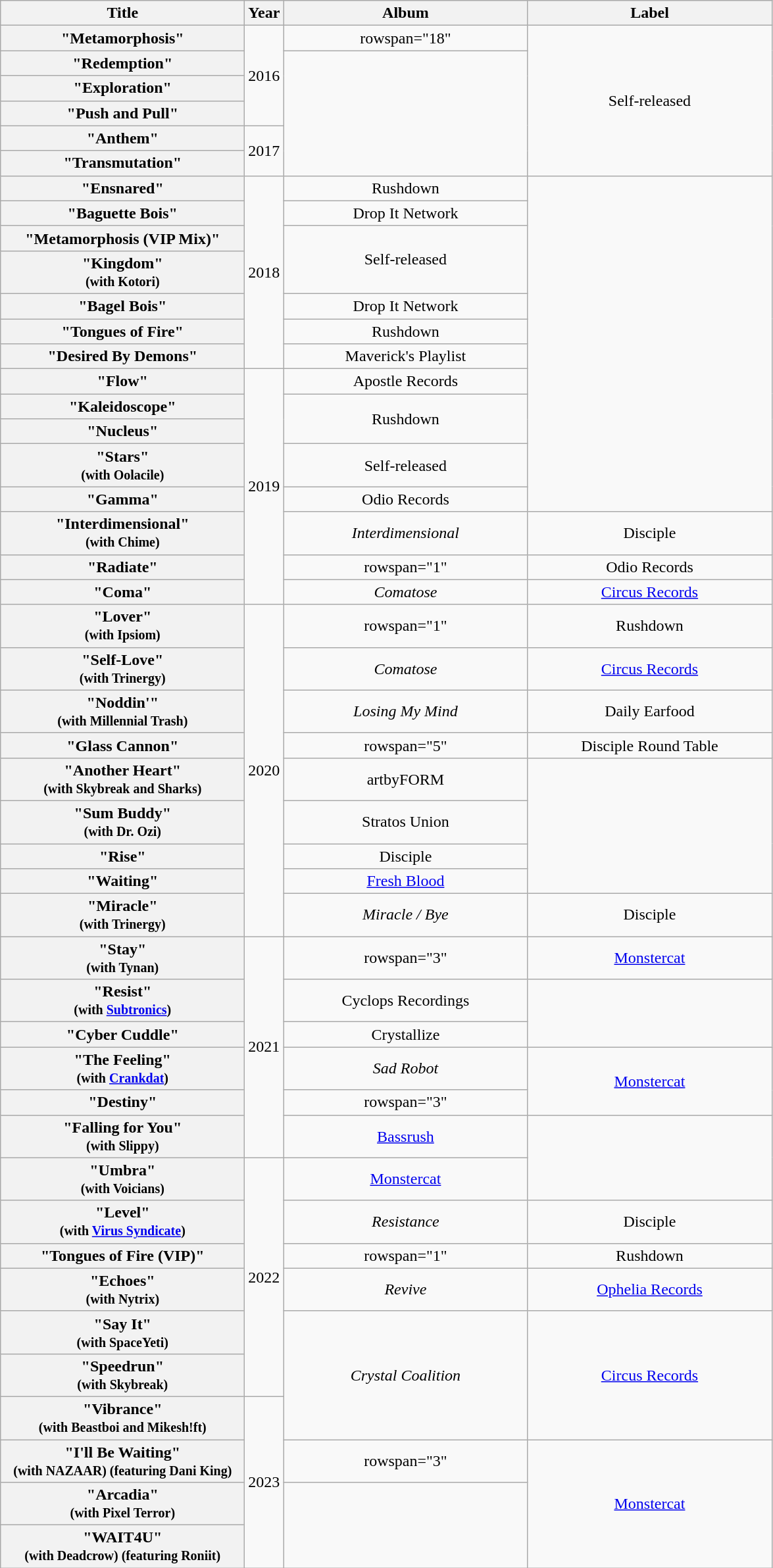<table class="wikitable plainrowheaders" style="text-align:center;">
<tr>
<th rowspan="1" style="width:15em;">Title</th>
<th rowspan="1">Year</th>
<th rowspan="1" style="width:15em;">Album</th>
<th rowspan="1" style="width:15em;">Label</th>
</tr>
<tr>
<th scope="row">"Metamorphosis"</th>
<td rowspan="4">2016</td>
<td>rowspan="18" </td>
<td rowspan="6">Self-released</td>
</tr>
<tr>
<th scope="row">"Redemption"</th>
</tr>
<tr>
<th scope="row">"Exploration"</th>
</tr>
<tr>
<th scope="row">"Push and Pull"</th>
</tr>
<tr>
<th scope="row">"Anthem"</th>
<td rowspan="2">2017</td>
</tr>
<tr>
<th scope="row">"Transmutation"</th>
</tr>
<tr>
<th scope="row">"Ensnared"</th>
<td rowspan="7">2018</td>
<td rowspan="1">Rushdown</td>
</tr>
<tr>
<th scope="row">"Baguette Bois"</th>
<td rowspan="1">Drop It Network</td>
</tr>
<tr>
<th scope="row">"Metamorphosis (VIP Mix)"</th>
<td rowspan="2">Self-released</td>
</tr>
<tr>
<th scope="row">"Kingdom"<br><small>(with Kotori)</small></th>
</tr>
<tr>
<th scope="row">"Bagel Bois"</th>
<td rowspan="1">Drop It Network</td>
</tr>
<tr>
<th scope="row">"Tongues of Fire"</th>
<td rowspan="1">Rushdown</td>
</tr>
<tr>
<th scope="row">"Desired By Demons"</th>
<td rowspan="1">Maverick's Playlist</td>
</tr>
<tr>
<th scope="row">"Flow"</th>
<td rowspan="8">2019</td>
<td rowspan="1">Apostle Records</td>
</tr>
<tr>
<th scope="row">"Kaleidoscope"</th>
<td rowspan="2">Rushdown</td>
</tr>
<tr>
<th scope="row">"Nucleus"</th>
</tr>
<tr>
<th scope="row">"Stars"<br><small>(with Oolacile)</small></th>
<td rowspan="1">Self-released</td>
</tr>
<tr>
<th scope="row">"Gamma"</th>
<td rowspan="1">Odio Records</td>
</tr>
<tr>
<th scope="row">"Interdimensional"<br><small>(with Chime)</small></th>
<td rowspan="1"><em>Interdimensional</em> </td>
<td rowspan="1">Disciple</td>
</tr>
<tr>
<th scope="row">"Radiate"</th>
<td>rowspan="1" </td>
<td rowspan="1">Odio Records</td>
</tr>
<tr>
<th scope="row">"Coma"</th>
<td rowspan="1"><em>Comatose</em></td>
<td rowspan="1"><a href='#'>Circus Records</a></td>
</tr>
<tr>
<th scope="row">"Lover"<br><small>(with Ipsiom)</small></th>
<td rowspan="9">2020</td>
<td>rowspan="1" </td>
<td rowspan="1">Rushdown</td>
</tr>
<tr>
<th scope="row">"Self-Love"<br><small>(with Trinergy)</small></th>
<td rowspan="1"><em>Comatose</em></td>
<td rowspan="1"><a href='#'>Circus Records</a></td>
</tr>
<tr>
<th scope="row">"Noddin'"<br><small>(with Millennial Trash)</small></th>
<td rowspan="1"><em>Losing My Mind</em> </td>
<td rowspan="1">Daily Earfood</td>
</tr>
<tr>
<th scope="row">"Glass Cannon"</th>
<td>rowspan="5" </td>
<td rowspan="1">Disciple Round Table</td>
</tr>
<tr>
<th scope="row">"Another Heart"<br><small>(with Skybreak and Sharks)</small></th>
<td rowspan="1">artbyFORM</td>
</tr>
<tr>
<th scope="row">"Sum Buddy"<br><small>(with Dr. Ozi)</small></th>
<td rowspan="1">Stratos Union</td>
</tr>
<tr>
<th scope="row">"Rise"</th>
<td rowspan="1">Disciple</td>
</tr>
<tr>
<th scope="row">"Waiting"</th>
<td rowspan="1"><a href='#'>Fresh Blood</a></td>
</tr>
<tr>
<th scope="row">"Miracle"<br><small>(with Trinergy)</small></th>
<td rowspan="1"><em>Miracle / Bye</em></td>
<td rowspan="1">Disciple</td>
</tr>
<tr>
<th scope="row">"Stay"<br><small>(with Tynan)</small></th>
<td rowspan="6">2021</td>
<td>rowspan="3" </td>
<td rowspan="1"><a href='#'>Monstercat</a></td>
</tr>
<tr>
<th scope="row">"Resist"<br><small>(with <a href='#'>Subtronics</a>)</small></th>
<td rowspan="1">Cyclops Recordings</td>
</tr>
<tr>
<th scope="row">"Cyber Cuddle"</th>
<td rowspan="1">Crystallize</td>
</tr>
<tr>
<th scope="row">"The Feeling"<br><small>(with <a href='#'>Crankdat</a>)</small></th>
<td rowspan="1"><em>Sad Robot</em> </td>
<td rowspan="2"><a href='#'>Monstercat</a></td>
</tr>
<tr>
<th scope="row">"Destiny"</th>
<td>rowspan="3" </td>
</tr>
<tr>
<th scope="row">"Falling for You"<br><small>(with Slippy)</small></th>
<td rowspan="1"><a href='#'>Bassrush</a></td>
</tr>
<tr>
<th scope="row">"Umbra"<br><small>(with Voicians)</small></th>
<td rowspan="6">2022</td>
<td rowspan="1"><a href='#'>Monstercat</a></td>
</tr>
<tr>
<th scope="row">"Level"<br><small>(with <a href='#'>Virus Syndicate</a>)</small></th>
<td rowspan="1"><em>Resistance</em> </td>
<td rowspan="1">Disciple</td>
</tr>
<tr>
<th scope="row">"Tongues of Fire (VIP)"</th>
<td>rowspan="1" </td>
<td rowspan="1">Rushdown</td>
</tr>
<tr>
<th scope="row">"Echoes"<br><small>(with Nytrix)</small></th>
<td rowspan="1"><em>Revive</em></td>
<td rowspan="1"><a href='#'>Ophelia Records</a></td>
</tr>
<tr>
<th scope="row">"Say It"<br><small>(with SpaceYeti)</small></th>
<td rowspan="3"><em>Crystal Coalition</em></td>
<td rowspan="3"><a href='#'>Circus Records</a></td>
</tr>
<tr>
<th scope="row">"Speedrun"<br><small>(with Skybreak)</small></th>
</tr>
<tr>
<th scope="row">"Vibrance"<br><small>(with Beastboi and Mikesh!ft)</small></th>
<td rowspan="4">2023</td>
</tr>
<tr>
<th scope="row">"I'll Be Waiting"<br><small>(with NAZAAR) (featuring Dani King)</small></th>
<td>rowspan="3" </td>
<td rowspan="3"><a href='#'>Monstercat</a></td>
</tr>
<tr>
<th scope="row">"Arcadia"<br><small>(with Pixel Terror)</small></th>
</tr>
<tr>
<th scope="row">"WAIT4U"<br><small>(with Deadcrow) (featuring Roniit)</small></th>
</tr>
</table>
